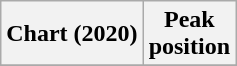<table class="wikitable plainrowheaders" style="text-align:center">
<tr>
<th scope="col">Chart (2020)</th>
<th scope="col">Peak<br>position</th>
</tr>
<tr>
</tr>
</table>
